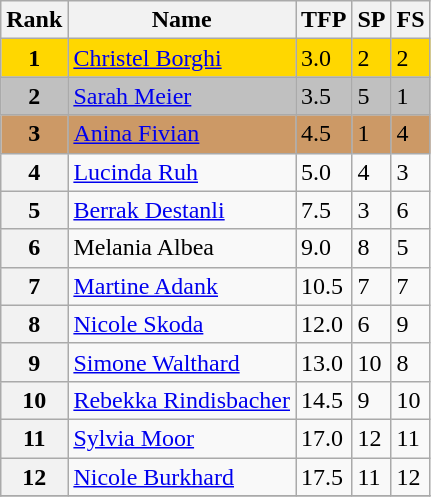<table class="wikitable">
<tr>
<th>Rank</th>
<th>Name</th>
<th>TFP</th>
<th>SP</th>
<th>FS</th>
</tr>
<tr bgcolor="gold">
<td align="center"><strong>1</strong></td>
<td><a href='#'>Christel Borghi</a></td>
<td>3.0</td>
<td>2</td>
<td>2</td>
</tr>
<tr bgcolor="silver">
<td align="center"><strong>2</strong></td>
<td><a href='#'>Sarah Meier</a></td>
<td>3.5</td>
<td>5</td>
<td>1</td>
</tr>
<tr bgcolor="cc9966">
<td align="center"><strong>3</strong></td>
<td><a href='#'>Anina Fivian</a></td>
<td>4.5</td>
<td>1</td>
<td>4</td>
</tr>
<tr>
<th>4</th>
<td><a href='#'>Lucinda Ruh</a></td>
<td>5.0</td>
<td>4</td>
<td>3</td>
</tr>
<tr>
<th>5</th>
<td><a href='#'>Berrak Destanli</a></td>
<td>7.5</td>
<td>3</td>
<td>6</td>
</tr>
<tr>
<th>6</th>
<td>Melania Albea</td>
<td>9.0</td>
<td>8</td>
<td>5</td>
</tr>
<tr>
<th>7</th>
<td><a href='#'>Martine Adank</a></td>
<td>10.5</td>
<td>7</td>
<td>7</td>
</tr>
<tr>
<th>8</th>
<td><a href='#'>Nicole Skoda</a></td>
<td>12.0</td>
<td>6</td>
<td>9</td>
</tr>
<tr>
<th>9</th>
<td><a href='#'>Simone Walthard</a></td>
<td>13.0</td>
<td>10</td>
<td>8</td>
</tr>
<tr>
<th>10</th>
<td><a href='#'>Rebekka Rindisbacher</a></td>
<td>14.5</td>
<td>9</td>
<td>10</td>
</tr>
<tr>
<th>11</th>
<td><a href='#'>Sylvia Moor</a></td>
<td>17.0</td>
<td>12</td>
<td>11</td>
</tr>
<tr>
<th>12</th>
<td><a href='#'>Nicole Burkhard</a></td>
<td>17.5</td>
<td>11</td>
<td>12</td>
</tr>
<tr>
</tr>
</table>
